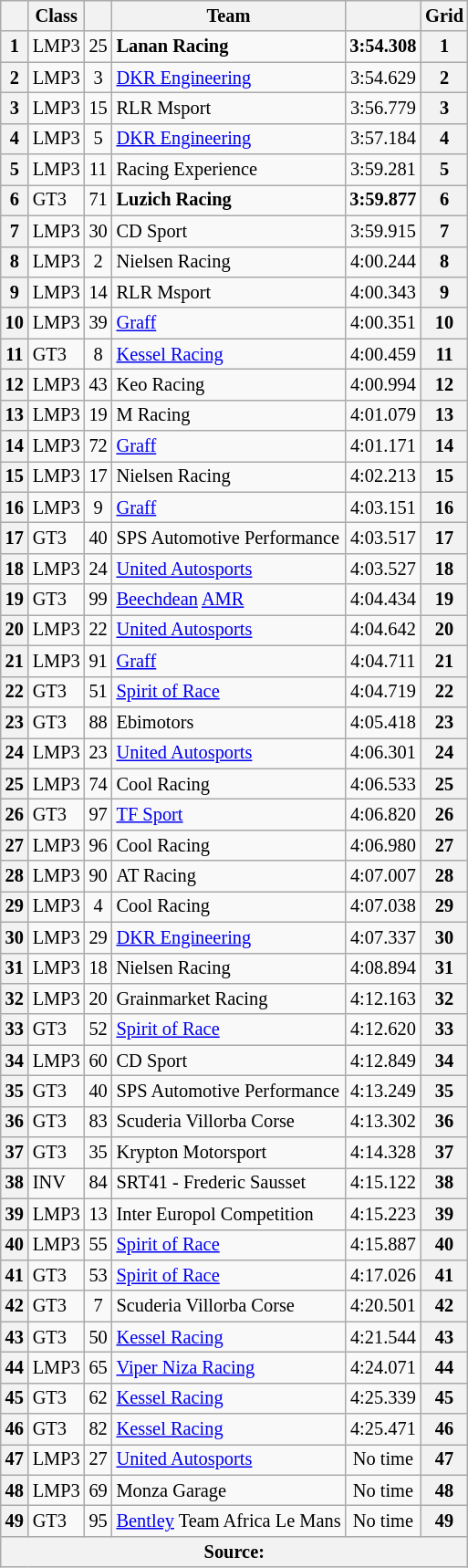<table class="wikitable" style="font-size: 85%;">
<tr>
<th></th>
<th>Class</th>
<th></th>
<th>Team</th>
<th></th>
<th>Grid</th>
</tr>
<tr>
<th>1</th>
<td>LMP3</td>
<td style="text-align:center">25</td>
<td><strong>Lanan Racing</strong></td>
<td style="text-align:center"><strong>3:54.308</strong></td>
<th>1</th>
</tr>
<tr>
<th>2</th>
<td>LMP3</td>
<td style="text-align:center">3</td>
<td><a href='#'>DKR Engineering</a></td>
<td style="text-align:center">3:54.629</td>
<th>2</th>
</tr>
<tr>
<th>3</th>
<td>LMP3</td>
<td style="text-align:center">15</td>
<td>RLR Msport</td>
<td style="text-align:center">3:56.779</td>
<th>3</th>
</tr>
<tr>
<th>4</th>
<td>LMP3</td>
<td style="text-align:center">5</td>
<td><a href='#'>DKR Engineering</a></td>
<td style="text-align:center">3:57.184</td>
<th>4</th>
</tr>
<tr>
<th>5</th>
<td>LMP3</td>
<td style="text-align:center">11</td>
<td>Racing Experience</td>
<td style="text-align:center">3:59.281</td>
<th>5</th>
</tr>
<tr>
<th>6</th>
<td>GT3</td>
<td style="text-align:center">71</td>
<td><strong>Luzich Racing</strong></td>
<td style="text-align:center"><strong>3:59.877</strong></td>
<th>6</th>
</tr>
<tr>
<th>7</th>
<td>LMP3</td>
<td style="text-align:center">30</td>
<td>CD Sport</td>
<td style="text-align:center">3:59.915</td>
<th>7</th>
</tr>
<tr>
<th>8</th>
<td>LMP3</td>
<td style="text-align:center">2</td>
<td>Nielsen Racing</td>
<td style="text-align:center">4:00.244</td>
<th>8</th>
</tr>
<tr>
<th>9</th>
<td>LMP3</td>
<td style="text-align:center">14</td>
<td>RLR Msport</td>
<td style="text-align:center">4:00.343</td>
<th>9</th>
</tr>
<tr>
<th>10</th>
<td>LMP3</td>
<td style="text-align:center">39</td>
<td><a href='#'>Graff</a></td>
<td style="text-align:center">4:00.351</td>
<th>10</th>
</tr>
<tr>
<th>11</th>
<td>GT3</td>
<td style="text-align:center">8</td>
<td><a href='#'>Kessel Racing</a></td>
<td style="text-align:center">4:00.459</td>
<th>11</th>
</tr>
<tr>
<th>12</th>
<td>LMP3</td>
<td style="text-align:center">43</td>
<td>Keo Racing</td>
<td style="text-align:center">4:00.994</td>
<th>12</th>
</tr>
<tr>
<th>13</th>
<td>LMP3</td>
<td style="text-align:center">19</td>
<td>M Racing</td>
<td style="text-align:center">4:01.079</td>
<th>13</th>
</tr>
<tr>
<th>14</th>
<td>LMP3</td>
<td style="text-align:center">72</td>
<td><a href='#'>Graff</a></td>
<td style="text-align:center">4:01.171</td>
<th>14</th>
</tr>
<tr>
<th>15</th>
<td>LMP3</td>
<td style="text-align:center">17</td>
<td>Nielsen Racing</td>
<td style="text-align:center">4:02.213</td>
<th>15</th>
</tr>
<tr>
<th>16</th>
<td>LMP3</td>
<td style="text-align:center">9</td>
<td><a href='#'>Graff</a></td>
<td style="text-align:center">4:03.151</td>
<th>16</th>
</tr>
<tr>
<th>17</th>
<td>GT3</td>
<td style="text-align:center">40</td>
<td>SPS Automotive Performance</td>
<td style="text-align:center">4:03.517</td>
<th>17</th>
</tr>
<tr>
<th>18</th>
<td>LMP3</td>
<td style="text-align:center">24</td>
<td><a href='#'>United Autosports</a></td>
<td style="text-align:center">4:03.527</td>
<th>18</th>
</tr>
<tr>
<th>19</th>
<td>GT3</td>
<td style="text-align:center">99</td>
<td><a href='#'>Beechdean</a> <a href='#'>AMR</a></td>
<td style="text-align:center">4:04.434</td>
<th>19</th>
</tr>
<tr>
<th>20</th>
<td>LMP3</td>
<td style="text-align:center">22</td>
<td><a href='#'>United Autosports</a></td>
<td style="text-align:center">4:04.642</td>
<th>20</th>
</tr>
<tr>
<th>21</th>
<td>LMP3</td>
<td style="text-align:center">91</td>
<td><a href='#'>Graff</a></td>
<td style="text-align:center">4:04.711</td>
<th>21</th>
</tr>
<tr>
<th>22</th>
<td>GT3</td>
<td style="text-align:center">51</td>
<td><a href='#'>Spirit of Race</a></td>
<td style="text-align:center">4:04.719</td>
<th>22</th>
</tr>
<tr>
<th>23</th>
<td>GT3</td>
<td style="text-align:center">88</td>
<td>Ebimotors</td>
<td style="text-align:center">4:05.418</td>
<th>23</th>
</tr>
<tr>
<th>24</th>
<td>LMP3</td>
<td style="text-align:center">23</td>
<td><a href='#'>United Autosports</a></td>
<td style="text-align:center">4:06.301</td>
<th>24</th>
</tr>
<tr>
<th>25</th>
<td>LMP3</td>
<td style="text-align:center">74</td>
<td>Cool Racing</td>
<td style="text-align:center">4:06.533</td>
<th>25</th>
</tr>
<tr>
<th>26</th>
<td>GT3</td>
<td style="text-align:center">97</td>
<td><a href='#'>TF Sport</a></td>
<td style="text-align:center">4:06.820</td>
<th>26</th>
</tr>
<tr>
<th>27</th>
<td>LMP3</td>
<td style="text-align:center">96</td>
<td>Cool Racing</td>
<td style="text-align:center">4:06.980</td>
<th>27</th>
</tr>
<tr>
<th>28</th>
<td>LMP3</td>
<td style="text-align:center">90</td>
<td>AT Racing</td>
<td style="text-align:center">4:07.007</td>
<th>28</th>
</tr>
<tr>
<th>29</th>
<td>LMP3</td>
<td style="text-align:center">4</td>
<td>Cool Racing</td>
<td style="text-align:center">4:07.038</td>
<th>29</th>
</tr>
<tr>
<th>30</th>
<td>LMP3</td>
<td style="text-align:center">29</td>
<td><a href='#'>DKR Engineering</a></td>
<td style="text-align:center">4:07.337</td>
<th>30</th>
</tr>
<tr>
<th>31</th>
<td>LMP3</td>
<td style="text-align:center">18</td>
<td>Nielsen Racing</td>
<td style="text-align:center">4:08.894</td>
<th>31</th>
</tr>
<tr>
<th>32</th>
<td>LMP3</td>
<td style="text-align:center">20</td>
<td>Grainmarket Racing</td>
<td style="text-align:center">4:12.163</td>
<th>32</th>
</tr>
<tr>
<th>33</th>
<td>GT3</td>
<td style="text-align:center">52</td>
<td><a href='#'>Spirit of Race</a></td>
<td style="text-align:center">4:12.620</td>
<th>33</th>
</tr>
<tr>
<th>34</th>
<td>LMP3</td>
<td style="text-align:center">60</td>
<td>CD Sport</td>
<td style="text-align:center">4:12.849</td>
<th>34</th>
</tr>
<tr>
<th>35</th>
<td>GT3</td>
<td style="text-align:center">40</td>
<td>SPS Automotive Performance</td>
<td style="text-align:center">4:13.249</td>
<th>35</th>
</tr>
<tr>
<th>36</th>
<td>GT3</td>
<td style="text-align:center">83</td>
<td>Scuderia Villorba Corse</td>
<td style="text-align:center">4:13.302</td>
<th>36</th>
</tr>
<tr>
<th>37</th>
<td>GT3</td>
<td style="text-align:center">35</td>
<td>Krypton Motorsport</td>
<td style="text-align:center">4:14.328</td>
<th>37</th>
</tr>
<tr>
<th>38</th>
<td>INV</td>
<td style="text-align:center">84</td>
<td>SRT41 - Frederic Sausset</td>
<td style="text-align:center">4:15.122</td>
<th>38</th>
</tr>
<tr>
<th>39</th>
<td>LMP3</td>
<td style="text-align:center">13</td>
<td>Inter Europol Competition</td>
<td style="text-align:center">4:15.223</td>
<th>39</th>
</tr>
<tr>
<th>40</th>
<td>LMP3</td>
<td style="text-align:center">55</td>
<td><a href='#'>Spirit of Race</a></td>
<td style="text-align:center">4:15.887</td>
<th>40</th>
</tr>
<tr>
<th>41</th>
<td>GT3</td>
<td style="text-align:center">53</td>
<td><a href='#'>Spirit of Race</a></td>
<td style="text-align:center">4:17.026</td>
<th>41</th>
</tr>
<tr>
<th>42</th>
<td>GT3</td>
<td style="text-align:center">7</td>
<td>Scuderia Villorba Corse</td>
<td style="text-align:center">4:20.501</td>
<th>42</th>
</tr>
<tr>
<th>43</th>
<td>GT3</td>
<td style="text-align:center">50</td>
<td><a href='#'>Kessel Racing</a></td>
<td style="text-align:center">4:21.544</td>
<th>43</th>
</tr>
<tr>
<th>44</th>
<td>LMP3</td>
<td style="text-align:center">65</td>
<td><a href='#'>Viper Niza Racing</a></td>
<td style="text-align:center">4:24.071</td>
<th>44</th>
</tr>
<tr>
<th>45</th>
<td>GT3</td>
<td style="text-align:center">62</td>
<td><a href='#'>Kessel Racing</a></td>
<td style="text-align:center">4:25.339</td>
<th>45</th>
</tr>
<tr>
<th>46</th>
<td>GT3</td>
<td style="text-align:center">82</td>
<td><a href='#'>Kessel Racing</a></td>
<td style="text-align:center">4:25.471</td>
<th>46</th>
</tr>
<tr>
<th>47</th>
<td>LMP3</td>
<td style="text-align:center">27</td>
<td><a href='#'>United Autosports</a></td>
<td style="text-align:center">No time</td>
<th>47</th>
</tr>
<tr>
<th>48</th>
<td>LMP3</td>
<td style="text-align:center">69</td>
<td>Monza Garage</td>
<td style="text-align:center">No time</td>
<th>48</th>
</tr>
<tr>
<th>49</th>
<td>GT3</td>
<td style="text-align:center">95</td>
<td><a href='#'>Bentley</a> Team Africa Le Mans</td>
<td style="text-align:center">No time</td>
<th>49</th>
</tr>
<tr>
<th colspan="6">Source:</th>
</tr>
</table>
